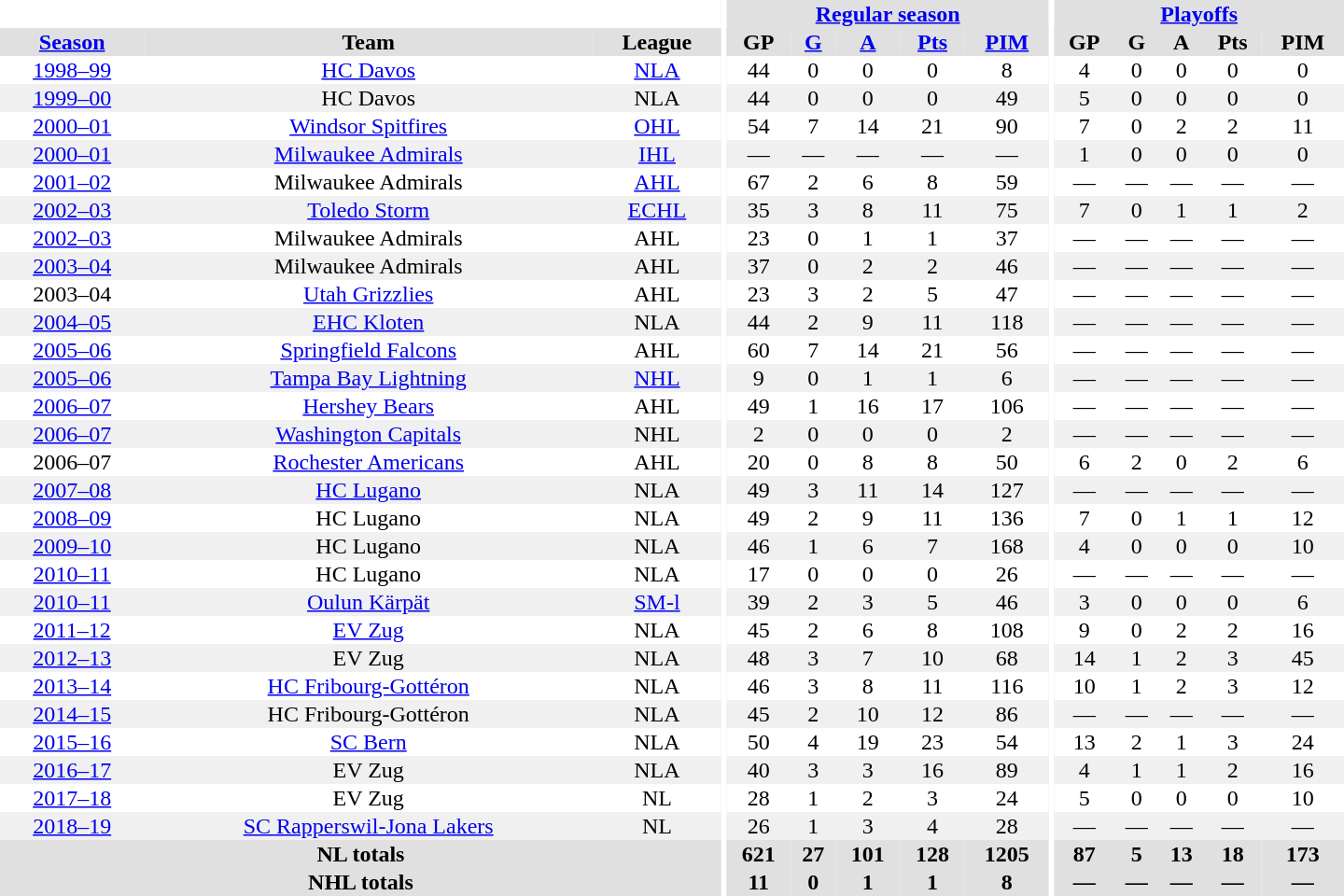<table border="0" cellpadding="1" cellspacing="0" style="text-align:center; width:60em">
<tr bgcolor="#e0e0e0">
<th colspan="3" bgcolor="#ffffff"></th>
<th rowspan="99" bgcolor="#ffffff"></th>
<th colspan="5"><a href='#'>Regular season</a></th>
<th rowspan="99" bgcolor="#ffffff"></th>
<th colspan="5"><a href='#'>Playoffs</a></th>
</tr>
<tr bgcolor="#e0e0e0">
<th><a href='#'>Season</a></th>
<th>Team</th>
<th>League</th>
<th>GP</th>
<th><a href='#'>G</a></th>
<th><a href='#'>A</a></th>
<th><a href='#'>Pts</a></th>
<th><a href='#'>PIM</a></th>
<th>GP</th>
<th>G</th>
<th>A</th>
<th>Pts</th>
<th>PIM</th>
</tr>
<tr ALIGN="center">
<td><a href='#'>1998–99</a></td>
<td><a href='#'>HC Davos</a></td>
<td><a href='#'>NLA</a></td>
<td>44</td>
<td>0</td>
<td>0</td>
<td>0</td>
<td>8</td>
<td>4</td>
<td>0</td>
<td>0</td>
<td>0</td>
<td>0</td>
</tr>
<tr ALIGN="center" bgcolor="#f0f0f0">
<td><a href='#'>1999–00</a></td>
<td>HC Davos</td>
<td>NLA</td>
<td>44</td>
<td>0</td>
<td>0</td>
<td>0</td>
<td>49</td>
<td>5</td>
<td>0</td>
<td>0</td>
<td>0</td>
<td>0</td>
</tr>
<tr ALIGN="center">
<td><a href='#'>2000–01</a></td>
<td><a href='#'>Windsor Spitfires</a></td>
<td><a href='#'>OHL</a></td>
<td>54</td>
<td>7</td>
<td>14</td>
<td>21</td>
<td>90</td>
<td>7</td>
<td>0</td>
<td>2</td>
<td>2</td>
<td>11</td>
</tr>
<tr ALIGN="center"  bgcolor="#f0f0f0">
<td><a href='#'>2000–01</a></td>
<td><a href='#'>Milwaukee Admirals</a></td>
<td><a href='#'>IHL</a></td>
<td>—</td>
<td>—</td>
<td>—</td>
<td>—</td>
<td>—</td>
<td>1</td>
<td>0</td>
<td>0</td>
<td>0</td>
<td>0</td>
</tr>
<tr ALIGN="center">
<td><a href='#'>2001–02</a></td>
<td>Milwaukee Admirals</td>
<td><a href='#'>AHL</a></td>
<td>67</td>
<td>2</td>
<td>6</td>
<td>8</td>
<td>59</td>
<td>—</td>
<td>—</td>
<td>—</td>
<td>—</td>
<td>—</td>
</tr>
<tr ALIGN="center"  bgcolor="#f0f0f0">
<td><a href='#'>2002–03</a></td>
<td><a href='#'>Toledo Storm</a></td>
<td><a href='#'>ECHL</a></td>
<td>35</td>
<td>3</td>
<td>8</td>
<td>11</td>
<td>75</td>
<td>7</td>
<td>0</td>
<td>1</td>
<td>1</td>
<td>2</td>
</tr>
<tr ALIGN="center">
<td><a href='#'>2002–03</a></td>
<td>Milwaukee Admirals</td>
<td>AHL</td>
<td>23</td>
<td>0</td>
<td>1</td>
<td>1</td>
<td>37</td>
<td>—</td>
<td>—</td>
<td>—</td>
<td>—</td>
<td>—</td>
</tr>
<tr ALIGN="center" bgcolor="#f0f0f0">
<td><a href='#'>2003–04</a></td>
<td>Milwaukee Admirals</td>
<td>AHL</td>
<td>37</td>
<td>0</td>
<td>2</td>
<td>2</td>
<td>46</td>
<td>—</td>
<td>—</td>
<td>—</td>
<td>—</td>
<td>—</td>
</tr>
<tr ALIGN="center">
<td>2003–04</td>
<td><a href='#'>Utah Grizzlies</a></td>
<td>AHL</td>
<td>23</td>
<td>3</td>
<td>2</td>
<td>5</td>
<td>47</td>
<td>—</td>
<td>—</td>
<td>—</td>
<td>—</td>
<td>—</td>
</tr>
<tr ALIGN="center"  bgcolor="#f0f0f0">
<td><a href='#'>2004–05</a></td>
<td><a href='#'>EHC Kloten</a></td>
<td>NLA</td>
<td>44</td>
<td>2</td>
<td>9</td>
<td>11</td>
<td>118</td>
<td>—</td>
<td>—</td>
<td>—</td>
<td>—</td>
<td>—</td>
</tr>
<tr ALIGN="center">
<td><a href='#'>2005–06</a></td>
<td><a href='#'>Springfield Falcons</a></td>
<td>AHL</td>
<td>60</td>
<td>7</td>
<td>14</td>
<td>21</td>
<td>56</td>
<td>—</td>
<td>—</td>
<td>—</td>
<td>—</td>
<td>—</td>
</tr>
<tr ALIGN="center" bgcolor="#f0f0f0">
<td><a href='#'>2005–06</a></td>
<td><a href='#'>Tampa Bay Lightning</a></td>
<td><a href='#'>NHL</a></td>
<td>9</td>
<td>0</td>
<td>1</td>
<td>1</td>
<td>6</td>
<td>—</td>
<td>—</td>
<td>—</td>
<td>—</td>
<td>—</td>
</tr>
<tr ALIGN="center">
<td><a href='#'>2006–07</a></td>
<td><a href='#'>Hershey Bears</a></td>
<td>AHL</td>
<td>49</td>
<td>1</td>
<td>16</td>
<td>17</td>
<td>106</td>
<td>—</td>
<td>—</td>
<td>—</td>
<td>—</td>
<td>—</td>
</tr>
<tr ALIGN="center"  bgcolor="#f0f0f0">
<td><a href='#'>2006–07</a></td>
<td><a href='#'>Washington Capitals</a></td>
<td>NHL</td>
<td>2</td>
<td>0</td>
<td>0</td>
<td>0</td>
<td>2</td>
<td>—</td>
<td>—</td>
<td>—</td>
<td>—</td>
<td>—</td>
</tr>
<tr ALIGN="center">
<td>2006–07</td>
<td><a href='#'>Rochester Americans</a></td>
<td>AHL</td>
<td>20</td>
<td>0</td>
<td>8</td>
<td>8</td>
<td>50</td>
<td>6</td>
<td>2</td>
<td>0</td>
<td>2</td>
<td>6</td>
</tr>
<tr ALIGN="center" bgcolor="#f0f0f0">
<td><a href='#'>2007–08</a></td>
<td><a href='#'>HC Lugano</a></td>
<td>NLA</td>
<td>49</td>
<td>3</td>
<td>11</td>
<td>14</td>
<td>127</td>
<td>—</td>
<td>—</td>
<td>—</td>
<td>—</td>
<td>—</td>
</tr>
<tr ALIGN="center">
<td><a href='#'>2008–09</a></td>
<td>HC Lugano</td>
<td>NLA</td>
<td>49</td>
<td>2</td>
<td>9</td>
<td>11</td>
<td>136</td>
<td>7</td>
<td>0</td>
<td>1</td>
<td>1</td>
<td>12</td>
</tr>
<tr ALIGN="center" bgcolor="#f0f0f0">
<td><a href='#'>2009–10</a></td>
<td>HC Lugano</td>
<td>NLA</td>
<td>46</td>
<td>1</td>
<td>6</td>
<td>7</td>
<td>168</td>
<td>4</td>
<td>0</td>
<td>0</td>
<td>0</td>
<td>10</td>
</tr>
<tr ALIGN="center">
<td><a href='#'>2010–11</a></td>
<td>HC Lugano</td>
<td>NLA</td>
<td>17</td>
<td>0</td>
<td>0</td>
<td>0</td>
<td>26</td>
<td>—</td>
<td>—</td>
<td>—</td>
<td>—</td>
<td>—</td>
</tr>
<tr ALIGN="center" bgcolor="#f0f0f0">
<td><a href='#'>2010–11</a></td>
<td><a href='#'>Oulun Kärpät</a></td>
<td><a href='#'>SM-l</a></td>
<td>39</td>
<td>2</td>
<td>3</td>
<td>5</td>
<td>46</td>
<td>3</td>
<td>0</td>
<td>0</td>
<td>0</td>
<td>6</td>
</tr>
<tr ALIGN="center">
<td><a href='#'>2011–12</a></td>
<td><a href='#'>EV Zug</a></td>
<td>NLA</td>
<td>45</td>
<td>2</td>
<td>6</td>
<td>8</td>
<td>108</td>
<td>9</td>
<td>0</td>
<td>2</td>
<td>2</td>
<td>16</td>
</tr>
<tr ALIGN="center" bgcolor="#f0f0f0">
<td><a href='#'>2012–13</a></td>
<td>EV Zug</td>
<td>NLA</td>
<td>48</td>
<td>3</td>
<td>7</td>
<td>10</td>
<td>68</td>
<td>14</td>
<td>1</td>
<td>2</td>
<td>3</td>
<td>45</td>
</tr>
<tr ALIGN="center">
<td><a href='#'>2013–14</a></td>
<td><a href='#'>HC Fribourg-Gottéron</a></td>
<td>NLA</td>
<td>46</td>
<td>3</td>
<td>8</td>
<td>11</td>
<td>116</td>
<td>10</td>
<td>1</td>
<td>2</td>
<td>3</td>
<td>12</td>
</tr>
<tr ALIGN="center" bgcolor="#f0f0f0">
<td><a href='#'>2014–15</a></td>
<td>HC Fribourg-Gottéron</td>
<td>NLA</td>
<td>45</td>
<td>2</td>
<td>10</td>
<td>12</td>
<td>86</td>
<td>—</td>
<td>—</td>
<td>—</td>
<td>—</td>
<td>—</td>
</tr>
<tr ALIGN="center">
<td><a href='#'>2015–16</a></td>
<td><a href='#'>SC Bern</a></td>
<td>NLA</td>
<td>50</td>
<td>4</td>
<td>19</td>
<td>23</td>
<td>54</td>
<td>13</td>
<td>2</td>
<td>1</td>
<td>3</td>
<td>24</td>
</tr>
<tr ALIGN="center" bgcolor="#f0f0f0">
<td><a href='#'>2016–17</a></td>
<td>EV Zug</td>
<td>NLA</td>
<td>40</td>
<td>3</td>
<td>3</td>
<td>16</td>
<td>89</td>
<td>4</td>
<td>1</td>
<td>1</td>
<td>2</td>
<td>16</td>
</tr>
<tr ALIGN="center">
<td><a href='#'>2017–18</a></td>
<td>EV Zug</td>
<td>NL</td>
<td>28</td>
<td>1</td>
<td>2</td>
<td>3</td>
<td>24</td>
<td>5</td>
<td>0</td>
<td>0</td>
<td>0</td>
<td>10</td>
</tr>
<tr ALIGN="center" bgcolor="#f0f0f0">
<td><a href='#'>2018–19</a></td>
<td><a href='#'>SC Rapperswil-Jona Lakers</a></td>
<td>NL</td>
<td>26</td>
<td>1</td>
<td>3</td>
<td>4</td>
<td>28</td>
<td>—</td>
<td>—</td>
<td>—</td>
<td>—</td>
<td>—</td>
</tr>
<tr bgcolor="#e0e0e0">
<th colspan="3">NL totals</th>
<th>621</th>
<th>27</th>
<th>101</th>
<th>128</th>
<th>1205</th>
<th>87</th>
<th>5</th>
<th>13</th>
<th>18</th>
<th>173</th>
</tr>
<tr bgcolor="#e0e0e0">
<th colspan="3">NHL totals</th>
<th>11</th>
<th>0</th>
<th>1</th>
<th>1</th>
<th>8</th>
<th>—</th>
<th>—</th>
<th>—</th>
<th>—</th>
<th>—</th>
</tr>
</table>
